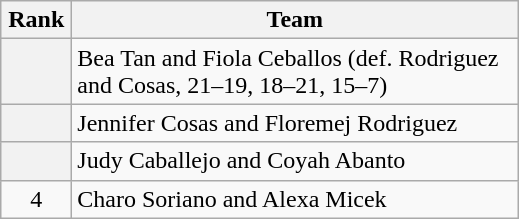<table class="wikitable" style="text-align: center;">
<tr>
<th width=40>Rank</th>
<th width=290>Team</th>
</tr>
<tr>
<th></th>
<td style="text-align:left;">Bea Tan and Fiola Ceballos (def. Rodriguez and Cosas, 21–19, 18–21, 15–7)</td>
</tr>
<tr>
<th></th>
<td style="text-align:left;">Jennifer Cosas and Floremej Rodriguez</td>
</tr>
<tr>
<th></th>
<td style="text-align:left;">Judy Caballejo and Coyah Abanto</td>
</tr>
<tr>
<td>4</td>
<td style="text-align:left;">Charo Soriano and Alexa Micek</td>
</tr>
</table>
